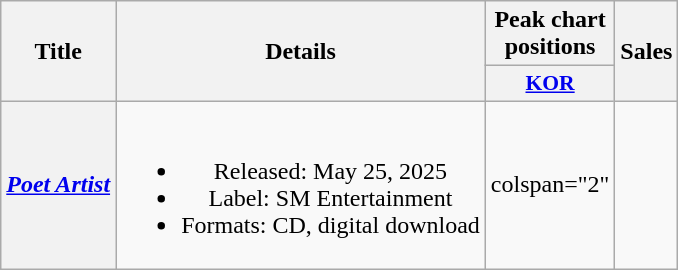<table class="wikitable plainrowheaders" style="text-align:center;">
<tr>
<th scope="col" rowspan="2">Title</th>
<th scope="col" rowspan="2">Details</th>
<th scope="col">Peak chart positions</th>
<th scope="col" rowspan="2">Sales</th>
</tr>
<tr>
<th scope="col" style="width:3em;font-size:90%;"><a href='#'>KOR</a></th>
</tr>
<tr>
<th scope="row"><em><a href='#'>Poet  Artist</a></em></th>
<td><br><ul><li>Released: May 25, 2025</li><li>Label: SM Entertainment</li><li>Formats: CD, digital download</li></ul></td>
<td>colspan="2" </td>
</tr>
</table>
